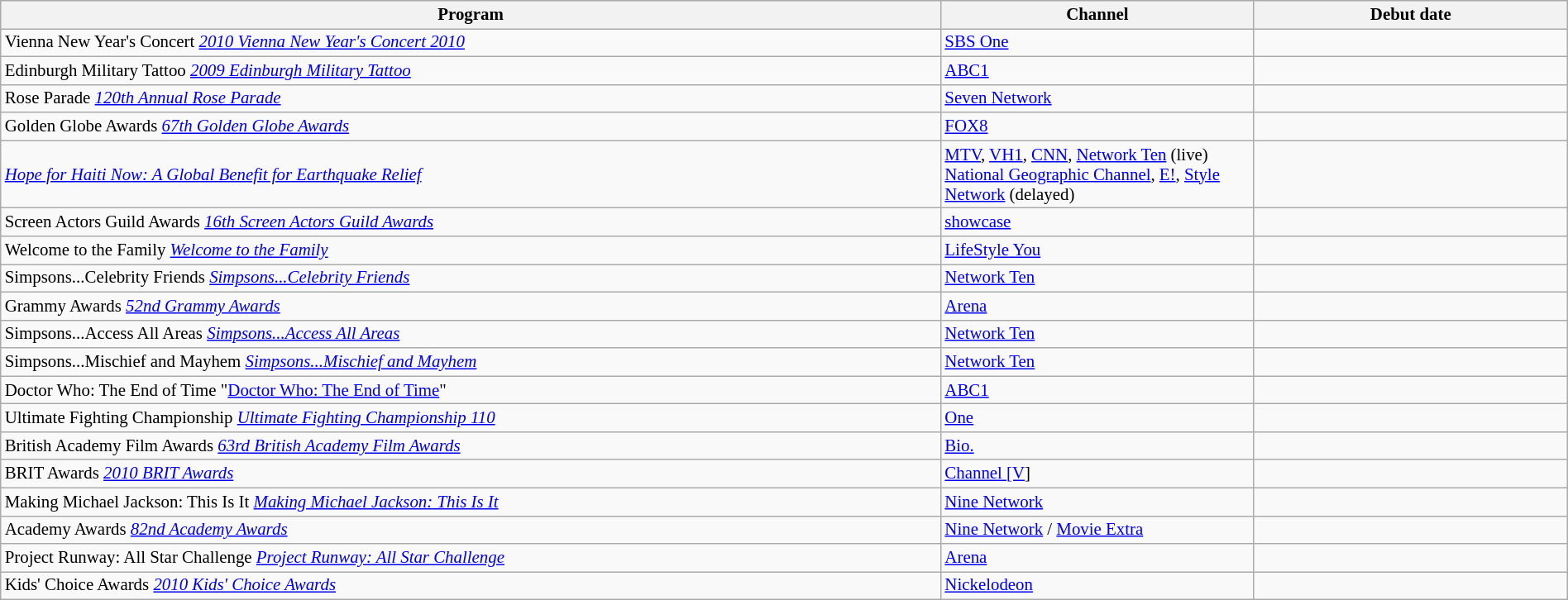<table class="wikitable sortable" width="100%" style="font-size:87%;">
<tr bgcolor="#efefef">
<th width=60%>Program</th>
<th width=20%>Channel</th>
<th width=20%>Debut date</th>
</tr>
<tr>
<td><span>Vienna New Year's Concert</span>  <em><a href='#'>2010 Vienna New Year's Concert 2010</a></em></td>
<td><a href='#'>SBS One</a></td>
<td></td>
</tr>
<tr>
<td><span>Edinburgh Military Tattoo</span>  <em><a href='#'>2009 Edinburgh Military Tattoo</a></em></td>
<td><a href='#'>ABC1</a></td>
<td></td>
</tr>
<tr>
<td><span>Rose Parade</span>  <em><a href='#'>120th Annual Rose Parade</a></em></td>
<td><a href='#'>Seven Network</a></td>
<td></td>
</tr>
<tr>
<td><span>Golden Globe Awards</span>  <em><a href='#'>67th Golden Globe Awards</a></em></td>
<td><a href='#'>FOX8</a></td>
<td></td>
</tr>
<tr>
<td> <em><a href='#'>Hope for Haiti Now: A Global Benefit for Earthquake Relief</a></em></td>
<td><a href='#'>MTV</a>, <a href='#'>VH1</a>, <a href='#'>CNN</a>, <a href='#'>Network Ten</a> (live)<br><a href='#'>National Geographic Channel</a>, <a href='#'>E!</a>, <a href='#'>Style Network</a> (delayed)</td>
<td></td>
</tr>
<tr>
<td><span>Screen Actors Guild Awards</span>  <em><a href='#'>16th Screen Actors Guild Awards</a></em></td>
<td><a href='#'>showcase</a></td>
<td></td>
</tr>
<tr>
<td><span>Welcome to the Family</span>  <em><a href='#'>Welcome to the Family</a></em></td>
<td><a href='#'>LifeStyle You</a></td>
<td></td>
</tr>
<tr>
<td><span>Simpsons...Celebrity Friends</span>  <em><a href='#'>Simpsons...Celebrity Friends</a></em></td>
<td><a href='#'>Network Ten</a></td>
<td></td>
</tr>
<tr>
<td><span>Grammy Awards</span>  <em><a href='#'>52nd Grammy Awards</a></em></td>
<td><a href='#'>Arena</a></td>
<td></td>
</tr>
<tr>
<td><span>Simpsons...Access All Areas</span>  <em><a href='#'>Simpsons...Access All Areas</a></em></td>
<td><a href='#'>Network Ten</a></td>
<td></td>
</tr>
<tr>
<td><span>Simpsons...Mischief and Mayhem</span>  <em><a href='#'>Simpsons...Mischief and Mayhem</a></em></td>
<td><a href='#'>Network Ten</a></td>
<td></td>
</tr>
<tr>
<td><span>Doctor Who: The End of Time</span>  "<a href='#'>Doctor Who: The End of Time</a>"</td>
<td><a href='#'>ABC1</a></td>
<td></td>
</tr>
<tr>
<td><span>Ultimate Fighting Championship</span>  <em><a href='#'>Ultimate Fighting Championship 110</a></em></td>
<td><a href='#'>One</a></td>
<td></td>
</tr>
<tr>
<td><span>British Academy Film Awards</span>  <em><a href='#'>63rd British Academy Film Awards</a></em></td>
<td><a href='#'>Bio.</a></td>
<td></td>
</tr>
<tr>
<td><span>BRIT Awards</span>  <em><a href='#'>2010 BRIT Awards</a></em></td>
<td><a href='#'>Channel [V</a>]</td>
<td></td>
</tr>
<tr>
<td><span>Making Michael Jackson: This Is It</span>  <em><a href='#'>Making Michael Jackson: This Is It</a></em></td>
<td><a href='#'>Nine Network</a></td>
<td></td>
</tr>
<tr>
<td><span>Academy Awards</span>  <em><a href='#'>82nd Academy Awards</a></em></td>
<td><a href='#'>Nine Network</a> / <a href='#'>Movie Extra</a></td>
<td></td>
</tr>
<tr>
<td><span>Project Runway: All Star Challenge</span>  <em><a href='#'>Project Runway: All Star Challenge</a></em></td>
<td><a href='#'>Arena</a></td>
<td></td>
</tr>
<tr>
<td><span>Kids' Choice Awards</span>  <em><a href='#'>2010 Kids' Choice Awards</a></em></td>
<td><a href='#'>Nickelodeon</a></td>
<td></td>
</tr>
</table>
